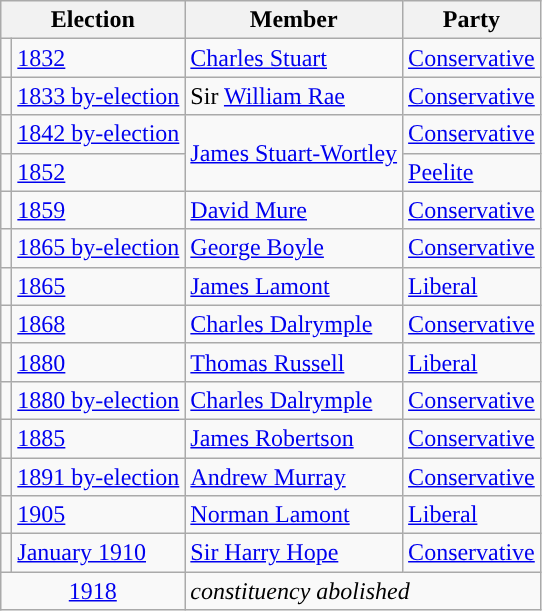<table class="wikitable">
<tr>
<th colspan="2">Election</th>
<th>Member</th>
<th>Party</th>
</tr>
<tr>
<td style="color:inherit;background-color: "></td>
<td><a href='#'>1832</a></td>
<td><a href='#'>Charles Stuart</a></td>
<td><a href='#'>Conservative</a></td>
</tr>
<tr>
<td style="color:inherit;background-color: "></td>
<td><a href='#'>1833 by-election</a></td>
<td>Sir <a href='#'>William Rae</a></td>
<td><a href='#'>Conservative</a></td>
</tr>
<tr>
<td style="color:inherit;background-color: "></td>
<td><a href='#'>1842 by-election</a></td>
<td rowspan=2><a href='#'>James Stuart-Wortley</a></td>
<td><a href='#'>Conservative</a></td>
</tr>
<tr>
<td style="color:inherit;background-color: "></td>
<td><a href='#'>1852</a></td>
<td><a href='#'>Peelite</a></td>
</tr>
<tr>
<td style="color:inherit;background-color: "></td>
<td><a href='#'>1859</a></td>
<td><a href='#'>David Mure</a></td>
<td><a href='#'>Conservative</a></td>
</tr>
<tr>
<td style="color:inherit;background-color: "></td>
<td><a href='#'>1865 by-election</a></td>
<td><a href='#'>George Boyle</a></td>
<td><a href='#'>Conservative</a></td>
</tr>
<tr>
<td style="color:inherit;background-color: "></td>
<td><a href='#'>1865</a></td>
<td><a href='#'>James Lamont</a></td>
<td><a href='#'>Liberal</a></td>
</tr>
<tr>
<td style="color:inherit;background-color: "></td>
<td><a href='#'>1868</a></td>
<td><a href='#'>Charles Dalrymple</a></td>
<td><a href='#'>Conservative</a></td>
</tr>
<tr>
<td style="color:inherit;background-color: "></td>
<td><a href='#'>1880</a></td>
<td><a href='#'>Thomas Russell</a></td>
<td><a href='#'>Liberal</a></td>
</tr>
<tr>
<td style="color:inherit;background-color: "></td>
<td><a href='#'>1880 by-election</a></td>
<td><a href='#'>Charles Dalrymple</a></td>
<td><a href='#'>Conservative</a></td>
</tr>
<tr>
<td style="color:inherit;background-color: "></td>
<td><a href='#'>1885</a></td>
<td><a href='#'>James Robertson</a></td>
<td><a href='#'>Conservative</a></td>
</tr>
<tr>
<td style="color:inherit;background-color: "></td>
<td><a href='#'>1891 by-election</a></td>
<td><a href='#'>Andrew Murray</a></td>
<td><a href='#'>Conservative</a></td>
</tr>
<tr>
<td style="color:inherit;background-color: "></td>
<td><a href='#'>1905</a></td>
<td><a href='#'>Norman Lamont</a></td>
<td><a href='#'>Liberal</a></td>
</tr>
<tr>
<td style="color:inherit;background-color: "></td>
<td><a href='#'>January 1910</a></td>
<td><a href='#'>Sir Harry Hope</a></td>
<td><a href='#'>Conservative</a></td>
</tr>
<tr>
<td colspan="2" align="center"><a href='#'>1918</a></td>
<td colspan="2"><em>constituency abolished</em></td>
</tr>
</table>
